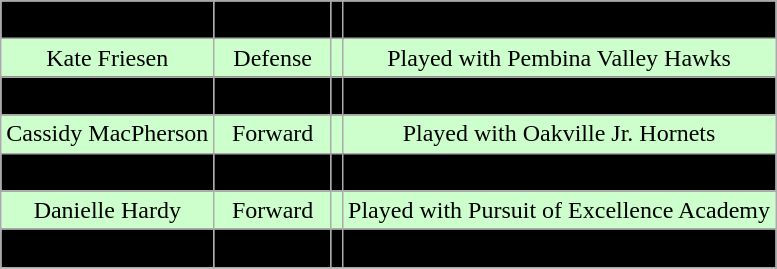<table class="wikitable">
<tr align="center" bgcolor=" ">
<td>Madison Myers</td>
<td>Goaltender</td>
<td></td>
<td>Played with Rice Memorial HS (VT)</td>
</tr>
<tr align="center" bgcolor="#ccffcc">
<td>Kate Friesen</td>
<td>Defense</td>
<td></td>
<td>Played with Pembina Valley Hawks</td>
</tr>
<tr align="center" bgcolor=" ">
<td>Emily Landry</td>
<td>Forward</td>
<td></td>
<td>Played with Etobicoke Jr. Dolphins</td>
</tr>
<tr align="center" bgcolor="#ccffcc">
<td>Cassidy MacPherson</td>
<td>Forward</td>
<td></td>
<td>Played with Oakville Jr. Hornets</td>
</tr>
<tr align="center" bgcolor=" ">
<td>Christina Putigna</td>
<td>Forward</td>
<td></td>
<td>Played with Oakville Jr. Hornets</td>
</tr>
<tr align="center" bgcolor="#ccffcc">
<td>Danielle Hardy</td>
<td>Forward</td>
<td></td>
<td>Played with Pursuit of Excellence Academy</td>
</tr>
<tr align="center" bgcolor=" ">
<td>Nastasia Burzynski</td>
<td>Forward</td>
<td></td>
<td>Played with East Coast Wizards</td>
</tr>
<tr align="center" bgcolor=" ">
</tr>
</table>
